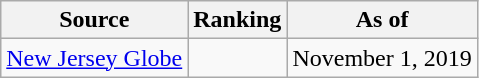<table class="wikitable" style="text-align:center">
<tr>
<th>Source</th>
<th>Ranking</th>
<th>As of</th>
</tr>
<tr>
<td align=left><a href='#'>New Jersey Globe</a></td>
<td></td>
<td>November 1, 2019</td>
</tr>
</table>
